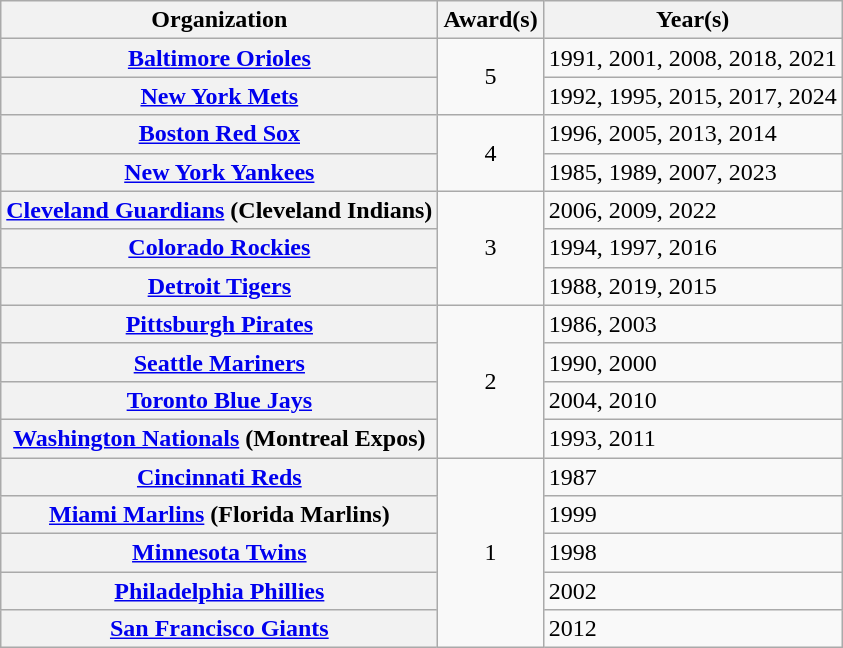<table class="wikitable sortable plainrowheaders" style="text-align:left">
<tr>
<th scope="col">Organization</th>
<th scope="col">Award(s)</th>
<th scope="col">Year(s)</th>
</tr>
<tr>
<th scope="row"><strong><a href='#'>Baltimore Orioles</a></strong></th>
<td style="text-align:center" rowspan="2">5</td>
<td>1991, 2001, 2008, 2018, 2021</td>
</tr>
<tr>
<th scope="row"><strong><a href='#'>New York Mets</a></strong></th>
<td>1992, 1995, 2015, 2017, 2024</td>
</tr>
<tr>
<th scope="row"><strong><a href='#'>Boston Red Sox</a></strong></th>
<td style="text-align:center" rowspan="2">4</td>
<td>1996, 2005, 2013, 2014</td>
</tr>
<tr>
<th scope="row"><strong><a href='#'>New York Yankees</a></strong></th>
<td>1985, 1989, 2007, 2023</td>
</tr>
<tr>
<th scope="row"><strong><a href='#'>Cleveland Guardians</a></strong> (Cleveland Indians)</th>
<td style="text-align:center" rowspan="3">3</td>
<td>2006, 2009, 2022</td>
</tr>
<tr>
<th scope="row"><strong><a href='#'>Colorado Rockies</a></strong></th>
<td>1994, 1997, 2016</td>
</tr>
<tr>
<th scope="row"><strong><a href='#'>Detroit Tigers</a></strong></th>
<td>1988, 2019, 2015</td>
</tr>
<tr>
<th scope="row"><strong><a href='#'>Pittsburgh Pirates</a></strong></th>
<td style="text-align:center" rowspan="4">2</td>
<td>1986, 2003</td>
</tr>
<tr>
<th scope="row"><a href='#'>Seattle Mariners</a></th>
<td>1990, 2000</td>
</tr>
<tr>
<th scope="row"><strong><a href='#'>Toronto Blue Jays</a></strong></th>
<td>2004, 2010</td>
</tr>
<tr>
<th scope="row"><strong><a href='#'>Washington Nationals</a></strong> (Montreal Expos)</th>
<td>1993, 2011</td>
</tr>
<tr>
<th scope="row"><a href='#'>Cincinnati Reds</a></th>
<td style="text-align:center" rowspan="5">1</td>
<td>1987</td>
</tr>
<tr>
<th scope="row"><a href='#'>Miami Marlins</a> (Florida Marlins)</th>
<td>1999</td>
</tr>
<tr>
<th scope="row"><a href='#'>Minnesota Twins</a></th>
<td>1998</td>
</tr>
<tr>
<th scope="row"><strong><a href='#'>Philadelphia Phillies</a></strong></th>
<td>2002</td>
</tr>
<tr>
<th scope="row"><strong><a href='#'>San Francisco Giants</a></strong></th>
<td>2012</td>
</tr>
</table>
